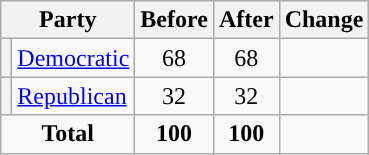<table class="wikitable" style="text-align:center;">
<tr>
<th colspan="2">Party</th>
<th>Before</th>
<th>After</th>
<th>Change</th>
</tr>
<tr>
<th style="background-color:"></th>
<td style="text-align:left;"><a href='#'>Democratic</a></td>
<td>68</td>
<td>68</td>
<td></td>
</tr>
<tr>
<th style="background-color:"></th>
<td style="text-align:left;"><a href='#'>Republican</a></td>
<td>32</td>
<td>32</td>
<td></td>
</tr>
<tr>
<td colspan="2"><strong>Total</strong></td>
<td><strong>100</strong></td>
<td><strong>100</strong></td>
<td></td>
</tr>
</table>
